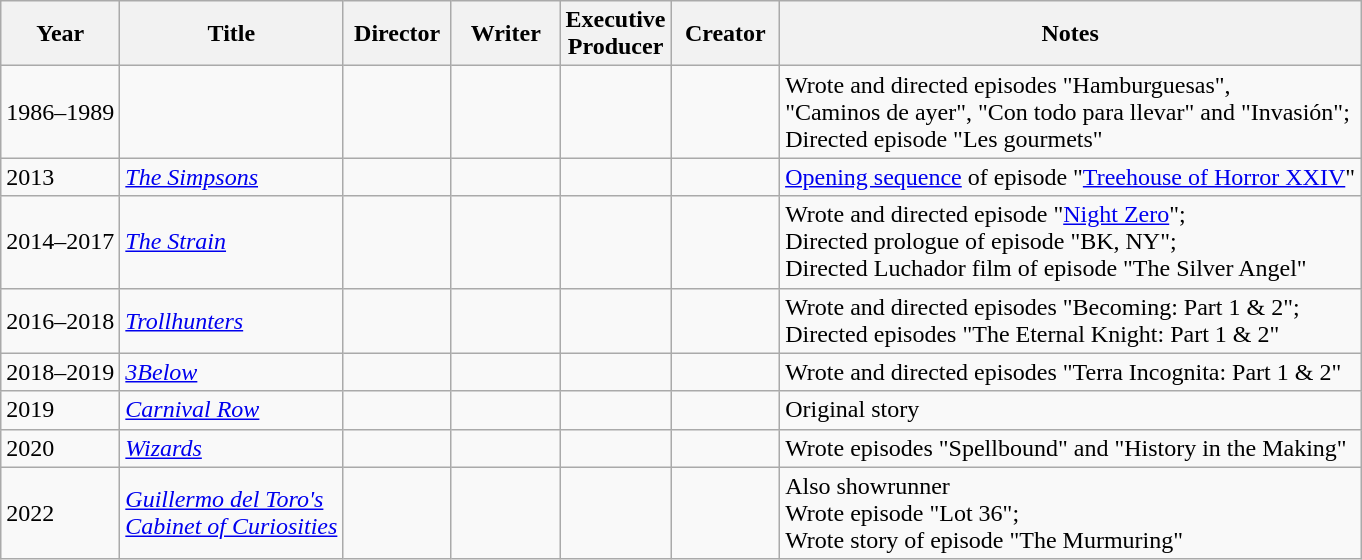<table class="wikitable">
<tr>
<th>Year</th>
<th>Title</th>
<th width=65>Director</th>
<th width=65>Writer</th>
<th width=65>Executive<br>Producer</th>
<th width=65>Creator</th>
<th>Notes</th>
</tr>
<tr>
<td>1986–1989</td>
<td></td>
<td></td>
<td></td>
<td></td>
<td></td>
<td>Wrote and directed episodes "Hamburguesas",<br>"Caminos de ayer", "Con todo para llevar" and "Invasión";<br>Directed episode "Les gourmets"</td>
</tr>
<tr>
<td>2013</td>
<td><em><a href='#'>The Simpsons</a></em></td>
<td></td>
<td></td>
<td></td>
<td></td>
<td><a href='#'>Opening sequence</a> of episode "<a href='#'>Treehouse of Horror XXIV</a>"</td>
</tr>
<tr>
<td>2014–2017</td>
<td><em><a href='#'>The Strain</a></em></td>
<td></td>
<td></td>
<td></td>
<td></td>
<td>Wrote and directed episode "<a href='#'>Night Zero</a>";<br>Directed prologue of episode "BK, NY";<br>Directed Luchador film of episode "The Silver Angel"</td>
</tr>
<tr>
<td>2016–2018</td>
<td><em><a href='#'>Trollhunters</a></em></td>
<td></td>
<td></td>
<td></td>
<td></td>
<td>Wrote and directed episodes "Becoming: Part 1 & 2";<br>Directed episodes "The Eternal Knight: Part 1 & 2"</td>
</tr>
<tr>
<td>2018–2019</td>
<td><em><a href='#'>3Below</a></em></td>
<td></td>
<td></td>
<td></td>
<td></td>
<td>Wrote and directed episodes "Terra Incognita: Part 1 & 2"</td>
</tr>
<tr>
<td>2019</td>
<td><em><a href='#'>Carnival Row</a></em></td>
<td></td>
<td></td>
<td></td>
<td></td>
<td>Original story</td>
</tr>
<tr>
<td>2020</td>
<td><em><a href='#'>Wizards</a></em></td>
<td></td>
<td></td>
<td></td>
<td></td>
<td>Wrote episodes "Spellbound" and "History in the Making"</td>
</tr>
<tr>
<td>2022</td>
<td><em><a href='#'>Guillermo del Toro's<br>Cabinet of Curiosities</a></em></td>
<td></td>
<td></td>
<td></td>
<td></td>
<td>Also showrunner<br>Wrote episode "Lot 36";<br>Wrote story of episode "The Murmuring"</td>
</tr>
</table>
